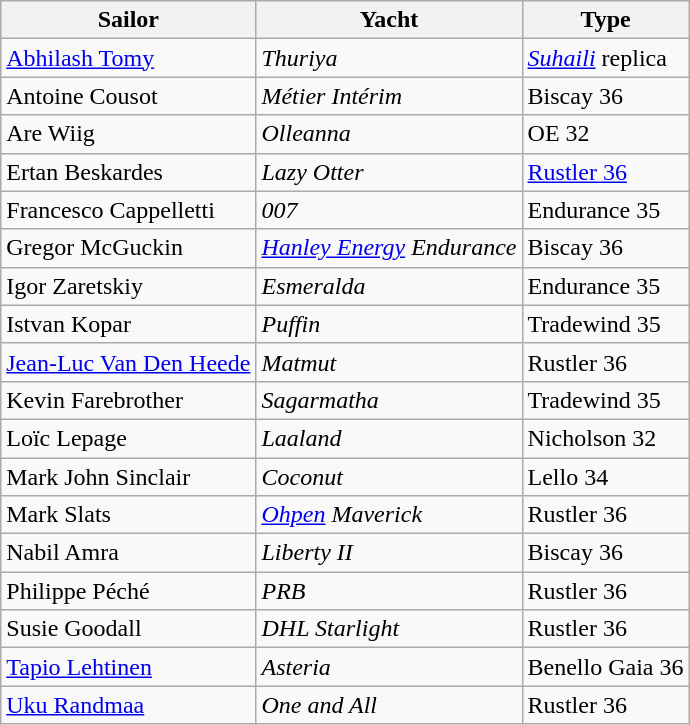<table class="wikitable">
<tr>
<th>Sailor</th>
<th>Yacht</th>
<th>Type</th>
</tr>
<tr>
<td> <a href='#'>Abhilash Tomy</a></td>
<td><em>Thuriya</em></td>
<td><em><a href='#'>Suhaili</a></em> replica</td>
</tr>
<tr>
<td> Antoine Cousot</td>
<td><em>Métier Intérim</em></td>
<td>Biscay 36</td>
</tr>
<tr>
<td> Are Wiig</td>
<td><em>Olleanna</em></td>
<td>OE 32</td>
</tr>
<tr>
<td> Ertan Beskardes</td>
<td><em>Lazy Otter</em></td>
<td><a href='#'>Rustler 36</a></td>
</tr>
<tr>
<td> Francesco Cappelletti</td>
<td><em>007</em></td>
<td>Endurance 35</td>
</tr>
<tr>
<td> Gregor McGuckin</td>
<td><em><a href='#'>Hanley Energy</a> Endurance</em></td>
<td>Biscay 36</td>
</tr>
<tr>
<td> Igor Zaretskiy</td>
<td><em>Esmeralda</em></td>
<td>Endurance 35</td>
</tr>
<tr>
<td> Istvan Kopar</td>
<td><em>Puffin</em></td>
<td>Tradewind 35</td>
</tr>
<tr>
<td> <a href='#'>Jean-Luc Van Den Heede</a></td>
<td><em>Matmut</em></td>
<td>Rustler 36</td>
</tr>
<tr>
<td> Kevin Farebrother</td>
<td><em>Sagarmatha</em></td>
<td>Tradewind 35</td>
</tr>
<tr>
<td> Loïc Lepage</td>
<td><em>Laaland</em></td>
<td>Nicholson 32</td>
</tr>
<tr>
<td> Mark John Sinclair</td>
<td><em>Coconut</em></td>
<td>Lello 34</td>
</tr>
<tr>
<td> Mark Slats</td>
<td><em><a href='#'>Ohpen</a> Maverick</em></td>
<td>Rustler 36</td>
</tr>
<tr>
<td> Nabil Amra</td>
<td><em>Liberty II</em></td>
<td>Biscay 36</td>
</tr>
<tr>
<td> Philippe Péché</td>
<td><em>PRB</em></td>
<td>Rustler 36</td>
</tr>
<tr>
<td> Susie Goodall</td>
<td><em>DHL Starlight</em></td>
<td>Rustler 36</td>
</tr>
<tr>
<td> <a href='#'>Tapio Lehtinen</a></td>
<td><em>Asteria</em></td>
<td>Benello Gaia 36</td>
</tr>
<tr>
<td> <a href='#'>Uku Randmaa</a></td>
<td><em>One and All</em></td>
<td>Rustler 36</td>
</tr>
</table>
